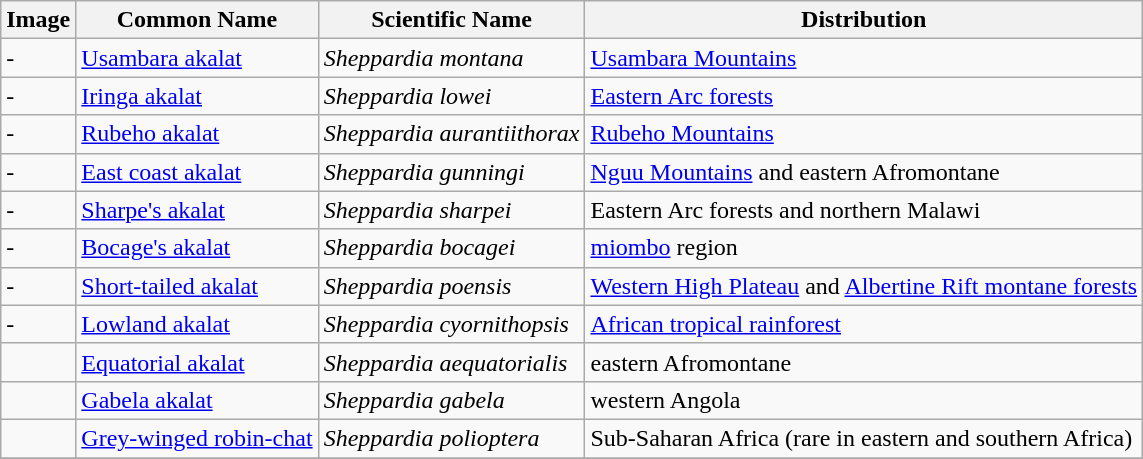<table class="wikitable">
<tr>
<th>Image</th>
<th>Common Name</th>
<th>Scientific Name</th>
<th>Distribution</th>
</tr>
<tr>
<td>-</td>
<td><a href='#'>Usambara akalat</a></td>
<td><em>Sheppardia montana</em></td>
<td><a href='#'>Usambara Mountains</a></td>
</tr>
<tr>
<td>-</td>
<td><a href='#'>Iringa akalat</a></td>
<td><em>Sheppardia lowei</em></td>
<td><a href='#'>Eastern Arc forests</a></td>
</tr>
<tr>
<td>-</td>
<td><a href='#'>Rubeho akalat</a></td>
<td><em>Sheppardia aurantiithorax</em></td>
<td><a href='#'>Rubeho Mountains</a></td>
</tr>
<tr>
<td>-</td>
<td><a href='#'>East coast akalat</a></td>
<td><em>Sheppardia gunningi</em></td>
<td><a href='#'>Nguu Mountains</a> and eastern Afromontane</td>
</tr>
<tr>
<td>-</td>
<td><a href='#'>Sharpe's akalat</a></td>
<td><em>Sheppardia sharpei</em></td>
<td>Eastern Arc forests and northern Malawi</td>
</tr>
<tr>
<td>-</td>
<td><a href='#'>Bocage's akalat</a></td>
<td><em>Sheppardia bocagei</em></td>
<td><a href='#'>miombo</a> region</td>
</tr>
<tr>
<td>-</td>
<td><a href='#'>Short-tailed akalat</a></td>
<td><em>Sheppardia poensis</em></td>
<td><a href='#'>Western High Plateau</a> and <a href='#'>Albertine Rift montane forests</a></td>
</tr>
<tr>
<td>-</td>
<td><a href='#'>Lowland akalat</a></td>
<td><em>Sheppardia cyornithopsis</em></td>
<td><a href='#'>African tropical rainforest</a></td>
</tr>
<tr>
<td></td>
<td><a href='#'>Equatorial akalat</a></td>
<td><em>Sheppardia aequatorialis</em></td>
<td>eastern Afromontane</td>
</tr>
<tr>
<td></td>
<td><a href='#'>Gabela akalat</a></td>
<td><em>Sheppardia gabela</em></td>
<td>western Angola</td>
</tr>
<tr>
<td></td>
<td><a href='#'>Grey-winged robin-chat</a></td>
<td><em>Sheppardia polioptera</em></td>
<td>Sub-Saharan Africa (rare in eastern and southern Africa)</td>
</tr>
<tr>
</tr>
</table>
